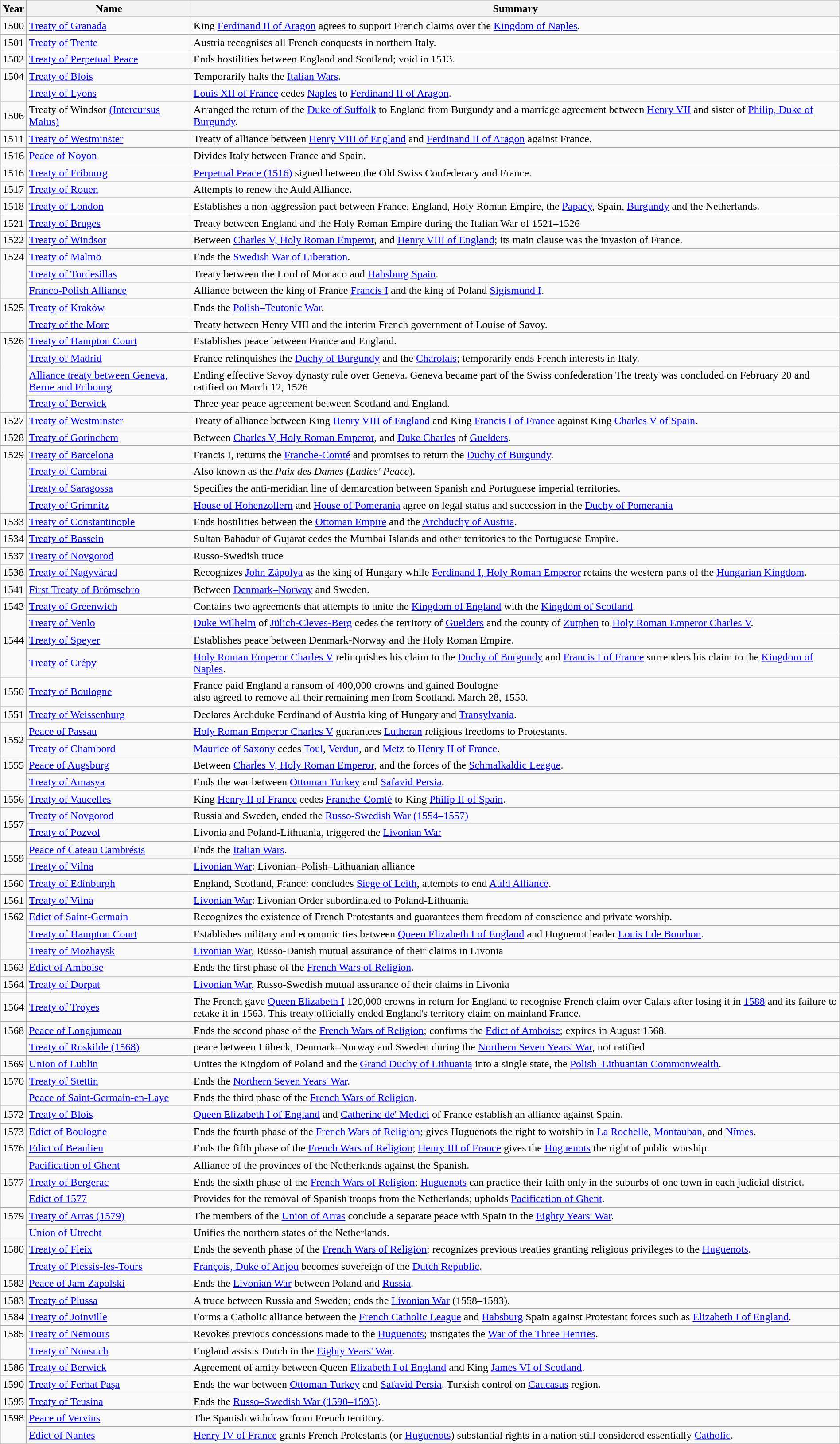<table class="wikitable" style="margin:auto; width:100%;">
<tr>
<th>Year</th>
<th>Name</th>
<th>Summary</th>
</tr>
<tr>
<td>1500</td>
<td><a href='#'>Treaty of Granada</a></td>
<td>King <a href='#'>Ferdinand II of Aragon</a> agrees to support French claims over the <a href='#'>Kingdom of Naples</a>.</td>
</tr>
<tr>
<td>1501</td>
<td><a href='#'>Treaty of Trente</a></td>
<td>Austria recognises all French conquests in northern Italy.</td>
</tr>
<tr>
<td>1502</td>
<td><a href='#'>Treaty of Perpetual Peace</a></td>
<td>Ends hostilities between England and Scotland; void in 1513.</td>
</tr>
<tr>
<td rowspan="2" style="vertical-align:top;">1504</td>
<td><a href='#'>Treaty of Blois</a></td>
<td>Temporarily halts the <a href='#'>Italian Wars</a>.</td>
</tr>
<tr>
<td><a href='#'>Treaty of Lyons</a></td>
<td><a href='#'>Louis XII of France</a> cedes <a href='#'>Naples</a> to <a href='#'>Ferdinand II of Aragon</a>.</td>
</tr>
<tr>
<td>1506</td>
<td>Treaty of Windsor <a href='#'>(Intercursus Malus)</a></td>
<td>Arranged the return of the <a href='#'>Duke of Suffolk</a> to England from Burgundy and a marriage agreement between <a href='#'>Henry VII</a> and sister of <a href='#'>Philip, Duke of Burgundy</a>.</td>
</tr>
<tr>
<td>1511</td>
<td><a href='#'>Treaty of Westminster</a></td>
<td>Treaty of alliance between <a href='#'>Henry VIII of England</a> and <a href='#'>Ferdinand II of Aragon</a> against France.</td>
</tr>
<tr>
<td>1516</td>
<td><a href='#'>Peace of Noyon</a></td>
<td>Divides Italy between France and Spain.</td>
</tr>
<tr>
<td>1516</td>
<td><a href='#'>Treaty of Fribourg</a></td>
<td><a href='#'>Perpetual Peace (1516)</a> signed between the Old Swiss Confederacy and France.</td>
</tr>
<tr>
<td>1517</td>
<td><a href='#'>Treaty of Rouen</a></td>
<td>Attempts to renew the Auld Alliance.</td>
</tr>
<tr>
<td>1518</td>
<td><a href='#'>Treaty of London</a></td>
<td>Establishes a non-aggression pact between France, England, Holy Roman Empire, the <a href='#'>Papacy</a>, Spain, <a href='#'>Burgundy</a> and the Netherlands.</td>
</tr>
<tr>
<td>1521</td>
<td><a href='#'>Treaty of Bruges</a></td>
<td>Treaty between England and the Holy Roman Empire during the Italian War of 1521–1526</td>
</tr>
<tr>
<td>1522</td>
<td><a href='#'>Treaty of Windsor</a></td>
<td>Between <a href='#'>Charles V, Holy Roman Emperor</a>, and <a href='#'>Henry VIII of England</a>; its main clause was the invasion of France.</td>
</tr>
<tr>
<td rowspan="3" style="vertical-align:top;">1524</td>
<td><a href='#'>Treaty of Malmö</a></td>
<td>Ends the <a href='#'>Swedish War of Liberation</a>.</td>
</tr>
<tr>
<td><a href='#'>Treaty of Tordesillas</a></td>
<td>Treaty between the Lord of Monaco and <a href='#'>Habsburg Spain</a>.</td>
</tr>
<tr>
<td><a href='#'>Franco-Polish Alliance</a></td>
<td>Alliance between the king of France <a href='#'>Francis I</a> and the king of Poland <a href='#'>Sigismund I</a>.</td>
</tr>
<tr>
<td rowspan="2" style="vertical-align:top;">1525</td>
<td><a href='#'>Treaty of Kraków</a></td>
<td>Ends the <a href='#'>Polish–Teutonic War</a>.</td>
</tr>
<tr>
<td><a href='#'>Treaty of the More</a></td>
<td>Treaty between Henry VIII and the interim French government of Louise of Savoy.</td>
</tr>
<tr>
<td rowspan="4" style="vertical-align:top;">1526</td>
<td><a href='#'>Treaty of Hampton Court</a></td>
<td>Establishes peace between France and England.</td>
</tr>
<tr>
<td><a href='#'>Treaty of Madrid</a></td>
<td>France relinquishes the <a href='#'>Duchy of Burgundy</a> and the <a href='#'>Charolais</a>; temporarily ends French interests in Italy.</td>
</tr>
<tr>
<td><a href='#'>Alliance treaty between Geneva, Berne and Fribourg</a></td>
<td>Ending effective Savoy dynasty rule over Geneva. Geneva became part of the Swiss confederation The treaty was concluded on February 20 and ratified on March 12, 1526</td>
</tr>
<tr>
<td><a href='#'>Treaty of Berwick</a></td>
<td>Three year peace agreement between Scotland and England.</td>
</tr>
<tr>
<td>1527</td>
<td><a href='#'>Treaty of Westminster</a></td>
<td>Treaty of alliance between King <a href='#'>Henry VIII of England</a> and King <a href='#'>Francis I of France</a> against King <a href='#'>Charles V of Spain</a>.</td>
</tr>
<tr>
<td>1528</td>
<td><a href='#'>Treaty of Gorinchem</a></td>
<td>Between <a href='#'>Charles V, Holy Roman Emperor</a>, and <a href='#'>Duke Charles</a> of <a href='#'>Guelders</a>.</td>
</tr>
<tr>
<td rowspan="4" style="vertical-align:top;">1529</td>
<td><a href='#'>Treaty of Barcelona</a></td>
<td>Francis I, returns the <a href='#'>Franche-Comté</a> and promises to return the <a href='#'>Duchy of Burgundy</a>.</td>
</tr>
<tr>
<td><a href='#'>Treaty of Cambrai</a></td>
<td>Also known as the <em>Paix des Dames</em> (<em>Ladies' Peace</em>).</td>
</tr>
<tr>
<td><a href='#'>Treaty of Saragossa</a></td>
<td>Specifies the anti-meridian line of demarcation between Spanish and Portuguese imperial territories.</td>
</tr>
<tr>
<td><a href='#'>Treaty of Grimnitz</a></td>
<td><a href='#'>House of Hohenzollern</a> and <a href='#'>House of Pomerania</a> agree on legal status and succession in the <a href='#'>Duchy of Pomerania</a></td>
</tr>
<tr>
<td>1533</td>
<td><a href='#'>Treaty of Constantinople</a></td>
<td>Ends hostilities between the <a href='#'>Ottoman Empire</a> and the <a href='#'>Archduchy of Austria</a>.</td>
</tr>
<tr>
<td>1534</td>
<td><a href='#'>Treaty of Bassein</a></td>
<td>Sultan Bahadur of Gujarat cedes the Mumbai Islands and other territories to the Portuguese Empire.</td>
</tr>
<tr>
<td>1537</td>
<td><a href='#'>Treaty of Novgorod</a></td>
<td>Russo-Swedish truce</td>
</tr>
<tr>
<td>1538</td>
<td><a href='#'>Treaty of Nagyvárad</a></td>
<td>Recognizes <a href='#'>John Zápolya</a> as the king of Hungary while <a href='#'>Ferdinand I, Holy Roman Emperor</a> retains the western parts of the <a href='#'>Hungarian Kingdom</a>.</td>
</tr>
<tr>
<td>1541</td>
<td><a href='#'>First Treaty of Brömsebro</a></td>
<td>Between <a href='#'>Denmark–Norway</a> and Sweden.</td>
</tr>
<tr>
<td rowspan="2" style="vertical-align:top;">1543</td>
<td><a href='#'>Treaty of Greenwich</a></td>
<td>Contains two agreements that attempts to unite the <a href='#'>Kingdom of England</a> with the <a href='#'>Kingdom of Scotland</a>.</td>
</tr>
<tr>
<td><a href='#'>Treaty of Venlo</a></td>
<td><a href='#'>Duke Wilhelm</a> of <a href='#'>Jülich-Cleves-Berg</a> cedes the territory of <a href='#'>Guelders</a> and the county of <a href='#'>Zutphen</a> to <a href='#'>Holy Roman Emperor Charles V</a>.</td>
</tr>
<tr>
<td rowspan="2" style="vertical-align:top;">1544</td>
<td><a href='#'>Treaty of Speyer</a></td>
<td>Establishes peace between Denmark-Norway and the Holy Roman Empire.</td>
</tr>
<tr>
<td><a href='#'>Treaty of Crépy</a></td>
<td><a href='#'>Holy Roman Emperor Charles V</a> relinquishes his claim to the <a href='#'>Duchy of Burgundy</a> and <a href='#'>Francis I of France</a> surrenders his claim to the <a href='#'>Kingdom of Naples</a>.</td>
</tr>
<tr>
<td>1550</td>
<td><a href='#'>Treaty of Boulogne</a></td>
<td>France paid England a ransom of 400,000 crowns and gained Boulogne<br>also agreed to remove all their remaining men from Scotland. March 28, 1550.</td>
</tr>
<tr>
<td>1551</td>
<td><a href='#'>Treaty of Weissenburg</a></td>
<td>Declares Archduke Ferdinand of Austria king of Hungary and <a href='#'>Transylvania</a>.</td>
</tr>
<tr>
<td rowspan="2">1552</td>
<td><a href='#'>Peace of Passau</a></td>
<td><a href='#'>Holy Roman Emperor Charles V</a> guarantees <a href='#'>Lutheran</a> religious freedoms to Protestants.</td>
</tr>
<tr>
<td><a href='#'>Treaty of Chambord</a></td>
<td><a href='#'>Maurice of Saxony</a> cedes <a href='#'>Toul</a>, <a href='#'>Verdun</a>, and <a href='#'>Metz</a> to <a href='#'>Henry II of France</a>.</td>
</tr>
<tr>
<td rowspan="2" style="vertical-align:top;">1555</td>
<td><a href='#'>Peace of Augsburg</a></td>
<td>Between <a href='#'>Charles V, Holy Roman Emperor</a>, and the forces of the <a href='#'>Schmalkaldic League</a>.</td>
</tr>
<tr>
<td><a href='#'>Treaty of Amasya</a></td>
<td>Ends the war between <a href='#'>Ottoman Turkey</a> and <a href='#'>Safavid Persia</a>.</td>
</tr>
<tr>
<td>1556</td>
<td><a href='#'>Treaty of Vaucelles</a></td>
<td>King <a href='#'>Henry II of France</a> cedes <a href='#'>Franche-Comté</a> to King <a href='#'>Philip II of Spain</a>.</td>
</tr>
<tr>
<td rowspan="2">1557</td>
<td><a href='#'>Treaty of Novgorod</a></td>
<td>Russia and Sweden, ended the <a href='#'>Russo-Swedish War (1554–1557)</a></td>
</tr>
<tr>
<td><a href='#'>Treaty of Pozvol</a></td>
<td>Livonia and Poland-Lithuania, triggered the <a href='#'>Livonian War</a></td>
</tr>
<tr>
<td rowspan="2">1559</td>
<td><a href='#'>Peace of Cateau Cambrésis</a></td>
<td>Ends the <a href='#'>Italian Wars</a>.</td>
</tr>
<tr>
<td><a href='#'>Treaty of Vilna</a></td>
<td><a href='#'>Livonian War</a>: Livonian–Polish–Lithuanian alliance</td>
</tr>
<tr>
<td>1560</td>
<td><a href='#'>Treaty of Edinburgh</a></td>
<td>England, Scotland, France: concludes <a href='#'>Siege of Leith</a>, attempts to end <a href='#'>Auld Alliance</a>.</td>
</tr>
<tr>
<td>1561</td>
<td><a href='#'>Treaty of Vilna</a></td>
<td><a href='#'>Livonian War</a>: Livonian Order subordinated to Poland-Lithuania</td>
</tr>
<tr>
<td rowspan="3" style="vertical-align:top;">1562</td>
<td><a href='#'>Edict of Saint-Germain</a></td>
<td>Recognizes the existence of French Protestants and guarantees them freedom of conscience and private worship.</td>
</tr>
<tr>
<td><a href='#'>Treaty of Hampton Court</a></td>
<td>Establishes military and economic ties between <a href='#'>Queen Elizabeth I of England</a> and Huguenot leader <a href='#'>Louis I de Bourbon</a>.</td>
</tr>
<tr>
<td><a href='#'>Treaty of Mozhaysk</a></td>
<td><a href='#'>Livonian War</a>, Russo-Danish mutual assurance of their claims in Livonia</td>
</tr>
<tr>
<td>1563</td>
<td><a href='#'>Edict of Amboise</a></td>
<td>Ends the first phase of the <a href='#'>French Wars of Religion</a>.</td>
</tr>
<tr>
<td>1564</td>
<td><a href='#'>Treaty of Dorpat</a></td>
<td><a href='#'>Livonian War</a>, Russo-Swedish mutual assurance of their claims in Livonia</td>
</tr>
<tr>
<td>1564</td>
<td><a href='#'>Treaty of Troyes</a></td>
<td>The French gave <a href='#'>Queen Elizabeth I</a> 120,000 crowns in return for England to recognise French claim over Calais after losing it in <a href='#'>1588</a> and its failure to retake it in 1563. This treaty officially ended England's territory claim on mainland France.</td>
</tr>
<tr>
<td rowspan="2" style="vertical-align:top;">1568</td>
<td><a href='#'>Peace of Longjumeau</a></td>
<td>Ends the second phase of the <a href='#'>French Wars of Religion</a>; confirms the <a href='#'>Edict of Amboise</a>; expires in August 1568.</td>
</tr>
<tr>
<td><a href='#'>Treaty of Roskilde (1568)</a></td>
<td>peace between Lübeck, Denmark–Norway and Sweden during the <a href='#'>Northern Seven Years' War</a>, not ratified</td>
</tr>
<tr>
<td>1569</td>
<td><a href='#'>Union of Lublin</a></td>
<td>Unites the Kingdom of Poland and the <a href='#'>Grand Duchy of Lithuania</a> into a single state, the <a href='#'>Polish–Lithuanian Commonwealth</a>.</td>
</tr>
<tr>
<td rowspan="2" style="vertical-align:top;">1570</td>
<td><a href='#'>Treaty of Stettin</a></td>
<td>Ends the <a href='#'>Northern Seven Years' War</a>.</td>
</tr>
<tr>
<td><a href='#'>Peace of Saint-Germain-en-Laye</a></td>
<td>Ends the third phase of the <a href='#'>French Wars of Religion</a>.</td>
</tr>
<tr>
<td>1572</td>
<td><a href='#'>Treaty of Blois</a></td>
<td><a href='#'>Queen Elizabeth I of England</a> and <a href='#'>Catherine de' Medici</a> of France establish an alliance against Spain.</td>
</tr>
<tr>
<td>1573</td>
<td><a href='#'>Edict of Boulogne</a></td>
<td>Ends the fourth phase of the <a href='#'>French Wars of Religion</a>; gives Huguenots the right to worship in <a href='#'>La Rochelle</a>, <a href='#'>Montauban</a>, and <a href='#'>Nîmes</a>.</td>
</tr>
<tr>
<td rowspan="2" style="vertical-align:top;">1576</td>
<td><a href='#'>Edict of Beaulieu</a></td>
<td>Ends the fifth phase of the <a href='#'>French Wars of Religion</a>; <a href='#'>Henry III of France</a> gives the <a href='#'>Huguenots</a> the right of public worship.</td>
</tr>
<tr>
<td><a href='#'>Pacification of Ghent</a></td>
<td>Alliance of the provinces of the Netherlands against the Spanish.</td>
</tr>
<tr>
<td rowspan="2" style="vertical-align:top;">1577</td>
<td><a href='#'>Treaty of Bergerac</a></td>
<td>Ends the sixth phase of the <a href='#'>French Wars of Religion</a>; <a href='#'>Huguenots</a> can practice their faith only in the suburbs of one town in each judicial district.</td>
</tr>
<tr>
<td><a href='#'>Edict of 1577</a></td>
<td>Provides for the removal of Spanish troops from the Netherlands; upholds <a href='#'>Pacification of Ghent</a>.</td>
</tr>
<tr>
<td rowspan="2" style="vertical-align:top;">1579</td>
<td><a href='#'>Treaty of Arras (1579)</a></td>
<td>The members of the <a href='#'>Union of Arras</a> conclude a separate peace with Spain in the <a href='#'>Eighty Years' War</a>.</td>
</tr>
<tr>
<td><a href='#'>Union of Utrecht</a></td>
<td>Unifies the northern states of the Netherlands.</td>
</tr>
<tr>
<td rowspan="2" style="vertical-align:top;">1580</td>
<td><a href='#'>Treaty of Fleix</a></td>
<td>Ends the seventh phase of the <a href='#'>French Wars of Religion</a>; recognizes previous treaties granting religious privileges to the <a href='#'>Huguenots</a>.</td>
</tr>
<tr>
<td><a href='#'>Treaty of Plessis-les-Tours</a></td>
<td><a href='#'>François, Duke of Anjou</a> becomes sovereign of the <a href='#'>Dutch Republic</a>.</td>
</tr>
<tr>
<td>1582</td>
<td><a href='#'>Peace of Jam Zapolski</a></td>
<td>Ends the <a href='#'>Livonian War</a> between Poland and <a href='#'>Russia</a>.</td>
</tr>
<tr>
<td>1583</td>
<td><a href='#'>Treaty of Plussa</a></td>
<td>A truce between Russia and Sweden; ends the <a href='#'>Livonian War</a> (1558–1583).</td>
</tr>
<tr>
<td>1584</td>
<td><a href='#'>Treaty of Joinville</a></td>
<td>Forms a Catholic alliance between the <a href='#'>French Catholic League</a> and <a href='#'>Habsburg</a> Spain against Protestant forces such as <a href='#'>Elizabeth I of England</a>.</td>
</tr>
<tr>
<td rowspan="2" style="vertical-align:top;">1585</td>
<td><a href='#'>Treaty of Nemours</a></td>
<td>Revokes previous concessions made to the <a href='#'>Huguenots</a>; instigates the <a href='#'>War of the Three Henries</a>.</td>
</tr>
<tr>
<td><a href='#'>Treaty of Nonsuch</a></td>
<td>England assists Dutch in the <a href='#'>Eighty Years' War</a>.</td>
</tr>
<tr>
<td>1586</td>
<td><a href='#'>Treaty of Berwick</a></td>
<td>Agreement of amity between Queen <a href='#'>Elizabeth I of England</a> and King <a href='#'>James VI of Scotland</a>.</td>
</tr>
<tr>
<td>1590</td>
<td><a href='#'>Treaty of Ferhat Paşa</a></td>
<td>Ends the war between <a href='#'>Ottoman Turkey</a> and <a href='#'>Safavid Persia</a>. Turkish control on <a href='#'>Caucasus</a> region.</td>
</tr>
<tr>
<td>1595</td>
<td><a href='#'>Treaty of Teusina</a></td>
<td>Ends the <a href='#'>Russo–Swedish War (1590–1595)</a>.</td>
</tr>
<tr>
<td rowspan="2" style="vertical-align:top;">1598</td>
<td><a href='#'>Peace of Vervins</a></td>
<td>The Spanish withdraw from French territory.</td>
</tr>
<tr>
<td><a href='#'>Edict of Nantes</a></td>
<td><a href='#'>Henry IV of France</a> grants French Protestants (or <a href='#'>Huguenots</a>) substantial rights in a nation still considered essentially <a href='#'>Catholic</a>.</td>
</tr>
</table>
